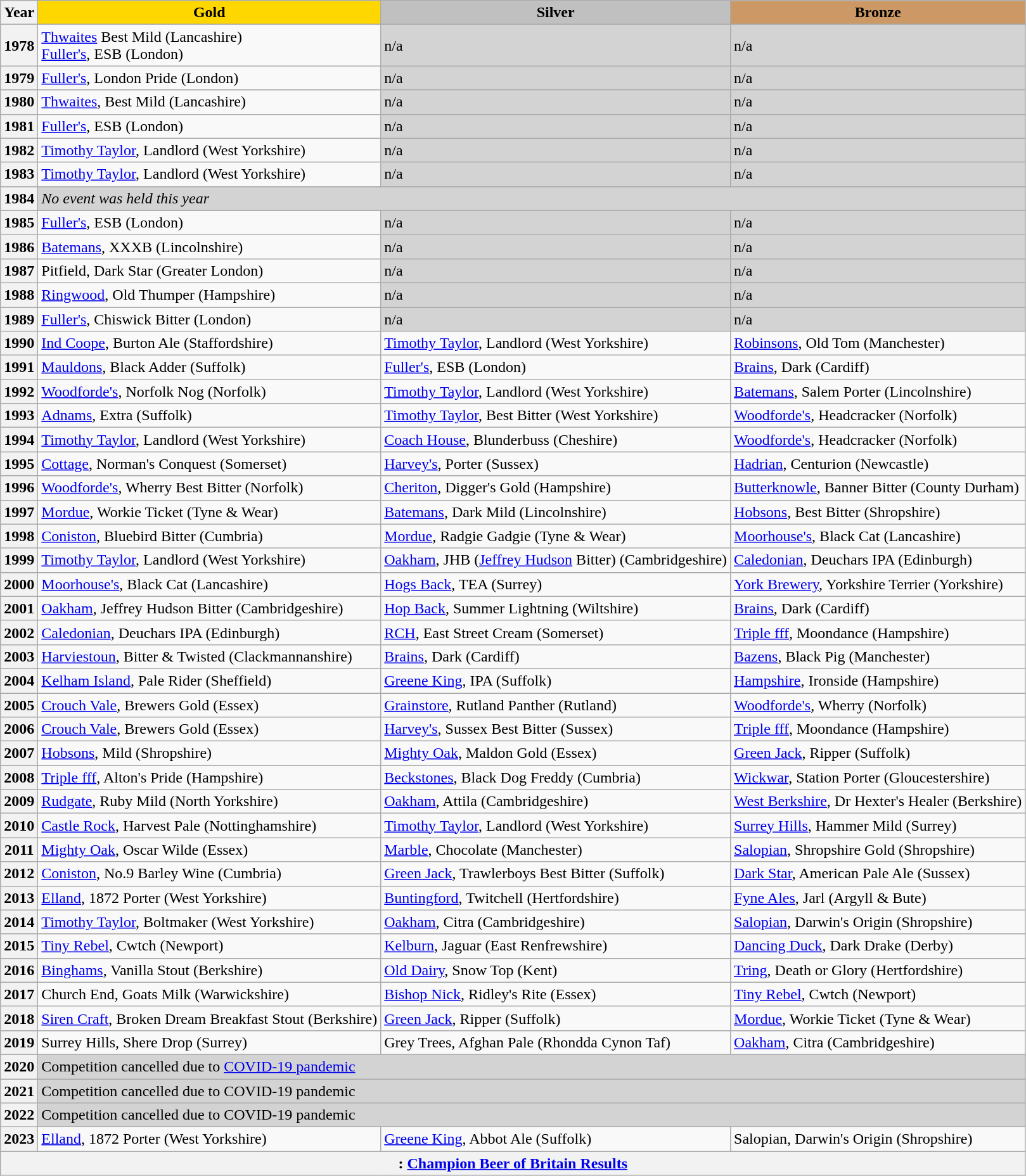<table class="wikitable">
<tr>
<th>Year</th>
<th style="background:gold;"><strong>Gold</strong></th>
<th style="background:silver;"><strong>Silver</strong></th>
<th style="background:#c96;"><strong>Bronze</strong></th>
</tr>
<tr>
<th>1978</th>
<td><a href='#'>Thwaites</a> Best Mild (Lancashire)<br> <a href='#'>Fuller's</a>, ESB (London)</td>
<td style="background:lightgray">n/a</td>
<td style="background:lightgray">n/a</td>
</tr>
<tr>
<th>1979</th>
<td><a href='#'>Fuller's</a>, London Pride (London)</td>
<td style="background:lightgray">n/a</td>
<td style="background:lightgray">n/a</td>
</tr>
<tr>
<th>1980</th>
<td><a href='#'>Thwaites</a>, Best Mild (Lancashire)</td>
<td style="background:lightgray">n/a</td>
<td style="background:lightgray">n/a</td>
</tr>
<tr>
<th>1981</th>
<td><a href='#'>Fuller's</a>, ESB (London)</td>
<td style="background:lightgray">n/a</td>
<td style="background:lightgray">n/a</td>
</tr>
<tr>
<th>1982</th>
<td><a href='#'>Timothy Taylor</a>, Landlord (West Yorkshire)</td>
<td style="background:lightgray">n/a</td>
<td style="background:lightgray">n/a</td>
</tr>
<tr>
<th>1983</th>
<td><a href='#'>Timothy Taylor</a>, Landlord (West Yorkshire)</td>
<td style="background:lightgray">n/a</td>
<td style="background:lightgray">n/a</td>
</tr>
<tr>
<th>1984</th>
<td style="background:lightgray" colspan="3"><em>No event was held this year</em></td>
</tr>
<tr>
<th>1985</th>
<td><a href='#'>Fuller's</a>, ESB (London)</td>
<td style="background:lightgray">n/a</td>
<td style="background:lightgray">n/a</td>
</tr>
<tr>
<th>1986</th>
<td><a href='#'>Batemans</a>, XXXB (Lincolnshire)</td>
<td style="background:lightgray">n/a</td>
<td style="background:lightgray">n/a</td>
</tr>
<tr>
<th>1987</th>
<td>Pitfield, Dark Star (Greater London)</td>
<td style="background:lightgray">n/a</td>
<td style="background:lightgray">n/a</td>
</tr>
<tr>
<th>1988</th>
<td><a href='#'>Ringwood</a>, Old Thumper (Hampshire)</td>
<td style="background:lightgray">n/a</td>
<td style="background:lightgray">n/a</td>
</tr>
<tr>
<th>1989</th>
<td><a href='#'>Fuller's</a>, Chiswick Bitter (London)</td>
<td style="background:lightgray">n/a</td>
<td style="background:lightgray">n/a</td>
</tr>
<tr>
<th>1990</th>
<td><a href='#'>Ind Coope</a>, Burton Ale (Staffordshire)</td>
<td><a href='#'>Timothy Taylor</a>, Landlord (West Yorkshire)</td>
<td><a href='#'>Robinsons</a>, Old Tom (Manchester)</td>
</tr>
<tr>
<th>1991</th>
<td><a href='#'>Mauldons</a>, Black Adder (Suffolk)</td>
<td><a href='#'>Fuller's</a>, ESB (London)</td>
<td><a href='#'>Brains</a>, Dark (Cardiff)</td>
</tr>
<tr>
<th>1992</th>
<td><a href='#'>Woodforde's</a>, Norfolk Nog (Norfolk)</td>
<td><a href='#'>Timothy Taylor</a>, Landlord (West Yorkshire)</td>
<td><a href='#'>Batemans</a>, Salem Porter (Lincolnshire)</td>
</tr>
<tr>
<th>1993</th>
<td><a href='#'>Adnams</a>, Extra (Suffolk)</td>
<td><a href='#'>Timothy Taylor</a>, Best Bitter (West Yorkshire)</td>
<td><a href='#'>Woodforde's</a>, Headcracker (Norfolk)</td>
</tr>
<tr>
<th>1994</th>
<td><a href='#'>Timothy Taylor</a>, Landlord (West Yorkshire)</td>
<td><a href='#'>Coach House</a>, Blunderbuss (Cheshire)</td>
<td><a href='#'>Woodforde's</a>, Headcracker (Norfolk)</td>
</tr>
<tr>
<th>1995</th>
<td><a href='#'>Cottage</a>, Norman's Conquest (Somerset)</td>
<td><a href='#'>Harvey's</a>, Porter (Sussex)</td>
<td><a href='#'>Hadrian</a>, Centurion (Newcastle)</td>
</tr>
<tr>
<th>1996</th>
<td><a href='#'>Woodforde's</a>, Wherry Best Bitter (Norfolk)</td>
<td><a href='#'>Cheriton</a>, Digger's Gold (Hampshire)</td>
<td><a href='#'>Butterknowle</a>, Banner Bitter (County Durham)</td>
</tr>
<tr>
<th>1997</th>
<td><a href='#'>Mordue</a>, Workie Ticket (Tyne & Wear)</td>
<td><a href='#'>Batemans</a>, Dark Mild (Lincolnshire)</td>
<td><a href='#'>Hobsons</a>, Best Bitter (Shropshire)</td>
</tr>
<tr>
<th>1998</th>
<td><a href='#'>Coniston</a>, Bluebird Bitter (Cumbria)</td>
<td><a href='#'>Mordue</a>, Radgie Gadgie (Tyne & Wear)</td>
<td><a href='#'>Moorhouse's</a>, Black Cat (Lancashire)</td>
</tr>
<tr>
<th>1999</th>
<td><a href='#'>Timothy Taylor</a>, Landlord (West Yorkshire)</td>
<td><a href='#'>Oakham</a>, JHB (<a href='#'>Jeffrey Hudson</a> Bitter) (Cambridgeshire)</td>
<td><a href='#'>Caledonian</a>, Deuchars IPA (Edinburgh)</td>
</tr>
<tr>
<th>2000</th>
<td><a href='#'>Moorhouse's</a>, Black Cat (Lancashire)</td>
<td><a href='#'>Hogs Back</a>, TEA (Surrey)</td>
<td><a href='#'>York Brewery</a>, Yorkshire Terrier (Yorkshire)</td>
</tr>
<tr>
<th>2001</th>
<td><a href='#'>Oakham</a>, Jeffrey Hudson Bitter (Cambridgeshire)</td>
<td><a href='#'>Hop Back</a>, Summer Lightning (Wiltshire)</td>
<td><a href='#'>Brains</a>, Dark (Cardiff)</td>
</tr>
<tr>
<th>2002</th>
<td><a href='#'>Caledonian</a>, Deuchars IPA (Edinburgh)</td>
<td><a href='#'>RCH</a>, East Street Cream (Somerset)</td>
<td><a href='#'>Triple fff</a>, Moondance (Hampshire)</td>
</tr>
<tr>
<th>2003</th>
<td><a href='#'>Harviestoun</a>, Bitter & Twisted (Clackmannanshire)</td>
<td><a href='#'>Brains</a>, Dark (Cardiff)</td>
<td><a href='#'>Bazens</a>, Black Pig (Manchester)</td>
</tr>
<tr>
<th>2004</th>
<td><a href='#'>Kelham Island</a>, Pale Rider (Sheffield)</td>
<td><a href='#'>Greene King</a>, IPA (Suffolk)</td>
<td><a href='#'>Hampshire</a>, Ironside (Hampshire)</td>
</tr>
<tr>
<th>2005</th>
<td><a href='#'>Crouch Vale</a>, Brewers Gold (Essex)</td>
<td><a href='#'>Grainstore</a>, Rutland Panther (Rutland)</td>
<td><a href='#'>Woodforde's</a>, Wherry (Norfolk)</td>
</tr>
<tr>
<th>2006</th>
<td><a href='#'>Crouch Vale</a>, Brewers Gold (Essex)</td>
<td><a href='#'>Harvey's</a>, Sussex Best Bitter (Sussex)</td>
<td><a href='#'>Triple fff</a>, Moondance (Hampshire)</td>
</tr>
<tr>
<th>2007</th>
<td><a href='#'>Hobsons</a>, Mild (Shropshire)</td>
<td><a href='#'>Mighty Oak</a>, Maldon Gold (Essex)</td>
<td><a href='#'>Green Jack</a>, Ripper (Suffolk)</td>
</tr>
<tr>
<th>2008</th>
<td><a href='#'>Triple fff</a>, Alton's Pride (Hampshire)</td>
<td><a href='#'>Beckstones</a>, Black Dog Freddy (Cumbria)</td>
<td><a href='#'>Wickwar</a>, Station Porter (Gloucestershire)</td>
</tr>
<tr>
<th>2009</th>
<td><a href='#'>Rudgate</a>, Ruby Mild (North Yorkshire)</td>
<td><a href='#'>Oakham</a>, Attila (Cambridgeshire)</td>
<td><a href='#'>West Berkshire</a>, Dr Hexter's Healer (Berkshire)</td>
</tr>
<tr>
<th>2010</th>
<td><a href='#'>Castle Rock</a>, Harvest Pale (Nottinghamshire)</td>
<td><a href='#'>Timothy Taylor</a>, Landlord (West Yorkshire)</td>
<td><a href='#'>Surrey Hills</a>, Hammer Mild (Surrey)</td>
</tr>
<tr>
<th>2011</th>
<td><a href='#'>Mighty Oak</a>, Oscar Wilde (Essex)</td>
<td><a href='#'>Marble</a>, Chocolate (Manchester)</td>
<td><a href='#'>Salopian</a>, Shropshire Gold (Shropshire)</td>
</tr>
<tr>
<th>2012</th>
<td><a href='#'>Coniston</a>, No.9 Barley Wine (Cumbria)</td>
<td><a href='#'>Green Jack</a>, Trawlerboys Best Bitter (Suffolk)</td>
<td><a href='#'>Dark Star</a>, American Pale Ale (Sussex)</td>
</tr>
<tr>
<th>2013</th>
<td><a href='#'>Elland</a>, 1872 Porter (West Yorkshire)</td>
<td><a href='#'>Buntingford</a>, Twitchell (Hertfordshire)</td>
<td><a href='#'>Fyne Ales</a>, Jarl (Argyll & Bute)</td>
</tr>
<tr>
<th>2014</th>
<td><a href='#'>Timothy Taylor</a>, Boltmaker (West Yorkshire)</td>
<td><a href='#'>Oakham</a>, Citra (Cambridgeshire)</td>
<td><a href='#'>Salopian</a>, Darwin's Origin (Shropshire)</td>
</tr>
<tr>
<th>2015</th>
<td><a href='#'>Tiny Rebel</a>, Cwtch (Newport)</td>
<td><a href='#'>Kelburn</a>, Jaguar (East Renfrewshire)</td>
<td><a href='#'>Dancing Duck</a>, Dark Drake (Derby)</td>
</tr>
<tr>
<th>2016</th>
<td><a href='#'>Binghams</a>, Vanilla Stout (Berkshire)</td>
<td><a href='#'>Old Dairy</a>, Snow Top (Kent)</td>
<td><a href='#'>Tring</a>, Death or Glory (Hertfordshire)</td>
</tr>
<tr>
<th>2017</th>
<td>Church End, Goats Milk (Warwickshire)</td>
<td><a href='#'>Bishop Nick</a>, Ridley's Rite (Essex)</td>
<td><a href='#'>Tiny Rebel</a>, Cwtch (Newport)</td>
</tr>
<tr>
<th>2018</th>
<td><a href='#'>Siren Craft</a>, Broken Dream Breakfast Stout (Berkshire)</td>
<td><a href='#'>Green Jack</a>, Ripper (Suffolk)</td>
<td><a href='#'>Mordue</a>, Workie Ticket (Tyne & Wear)</td>
</tr>
<tr>
<th>2019</th>
<td>Surrey Hills, Shere Drop (Surrey) </td>
<td>Grey Trees, Afghan Pale (Rhondda Cynon Taf)</td>
<td><a href='#'>Oakham</a>, Citra (Cambridgeshire)</td>
</tr>
<tr>
<th>2020</th>
<td style="background:lightgray;" colspan="3">Competition cancelled due to <a href='#'>COVID-19 pandemic</a></td>
</tr>
<tr>
<th>2021</th>
<td style="background:lightgray;" colspan="3">Competition cancelled due to COVID-19 pandemic</td>
</tr>
<tr>
<th>2022</th>
<td style="background:lightgray;" colspan="3">Competition cancelled due to COVID-19 pandemic</td>
</tr>
<tr>
<th>2023</th>
<td><a href='#'>Elland</a>, 1872 Porter (West Yorkshire) </td>
<td><a href='#'>Greene King</a>, Abbot Ale (Suffolk)</td>
<td>Salopian, Darwin's Origin (Shropshire)</td>
</tr>
<tr>
<th colspan="4">: <a href='#'>Champion Beer of Britain Results</a></th>
</tr>
</table>
